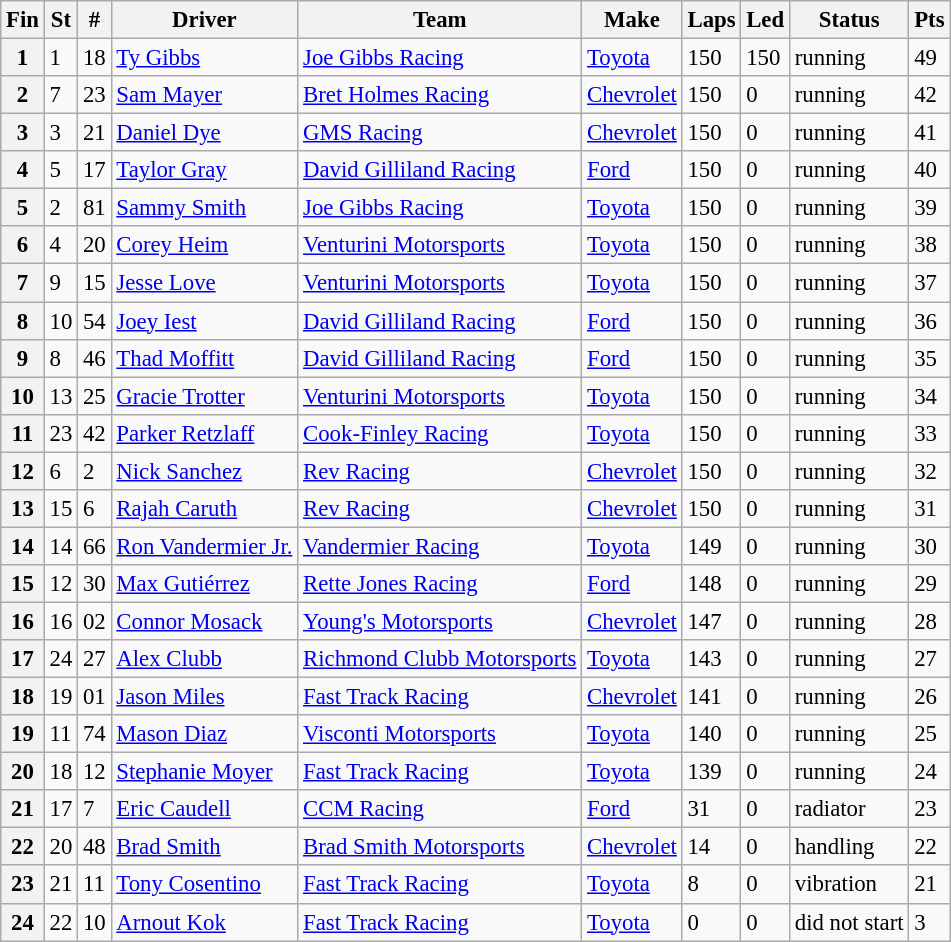<table class="wikitable sortable" style="font-size:95%">
<tr>
<th>Fin</th>
<th>St</th>
<th>#</th>
<th>Driver</th>
<th>Team</th>
<th>Make</th>
<th>Laps</th>
<th>Led</th>
<th>Status</th>
<th>Pts</th>
</tr>
<tr>
<th>1</th>
<td>1</td>
<td>18</td>
<td><a href='#'>Ty Gibbs</a></td>
<td><a href='#'>Joe Gibbs Racing</a></td>
<td><a href='#'>Toyota</a></td>
<td>150</td>
<td>150</td>
<td>running</td>
<td>49</td>
</tr>
<tr>
<th>2</th>
<td>7</td>
<td>23</td>
<td><a href='#'>Sam Mayer</a></td>
<td><a href='#'>Bret Holmes Racing</a></td>
<td><a href='#'>Chevrolet</a></td>
<td>150</td>
<td>0</td>
<td>running</td>
<td>42</td>
</tr>
<tr>
<th>3</th>
<td>3</td>
<td>21</td>
<td><a href='#'>Daniel Dye</a></td>
<td><a href='#'>GMS Racing</a></td>
<td><a href='#'>Chevrolet</a></td>
<td>150</td>
<td>0</td>
<td>running</td>
<td>41</td>
</tr>
<tr>
<th>4</th>
<td>5</td>
<td>17</td>
<td><a href='#'>Taylor Gray</a></td>
<td><a href='#'>David Gilliland Racing</a></td>
<td><a href='#'>Ford</a></td>
<td>150</td>
<td>0</td>
<td>running</td>
<td>40</td>
</tr>
<tr>
<th>5</th>
<td>2</td>
<td>81</td>
<td><a href='#'>Sammy Smith</a></td>
<td><a href='#'>Joe Gibbs Racing</a></td>
<td><a href='#'>Toyota</a></td>
<td>150</td>
<td>0</td>
<td>running</td>
<td>39</td>
</tr>
<tr>
<th>6</th>
<td>4</td>
<td>20</td>
<td><a href='#'>Corey Heim</a></td>
<td><a href='#'>Venturini Motorsports</a></td>
<td><a href='#'>Toyota</a></td>
<td>150</td>
<td>0</td>
<td>running</td>
<td>38</td>
</tr>
<tr>
<th>7</th>
<td>9</td>
<td>15</td>
<td><a href='#'>Jesse Love</a></td>
<td><a href='#'>Venturini Motorsports</a></td>
<td><a href='#'>Toyota</a></td>
<td>150</td>
<td>0</td>
<td>running</td>
<td>37</td>
</tr>
<tr>
<th>8</th>
<td>10</td>
<td>54</td>
<td><a href='#'>Joey Iest</a></td>
<td><a href='#'>David Gilliland Racing</a></td>
<td><a href='#'>Ford</a></td>
<td>150</td>
<td>0</td>
<td>running</td>
<td>36</td>
</tr>
<tr>
<th>9</th>
<td>8</td>
<td>46</td>
<td><a href='#'>Thad Moffitt</a></td>
<td><a href='#'>David Gilliland Racing</a></td>
<td><a href='#'>Ford</a></td>
<td>150</td>
<td>0</td>
<td>running</td>
<td>35</td>
</tr>
<tr>
<th>10</th>
<td>13</td>
<td>25</td>
<td><a href='#'>Gracie Trotter</a></td>
<td><a href='#'>Venturini Motorsports</a></td>
<td><a href='#'>Toyota</a></td>
<td>150</td>
<td>0</td>
<td>running</td>
<td>34</td>
</tr>
<tr>
<th>11</th>
<td>23</td>
<td>42</td>
<td><a href='#'>Parker Retzlaff</a></td>
<td><a href='#'>Cook-Finley Racing</a></td>
<td><a href='#'>Toyota</a></td>
<td>150</td>
<td>0</td>
<td>running</td>
<td>33</td>
</tr>
<tr>
<th>12</th>
<td>6</td>
<td>2</td>
<td><a href='#'>Nick Sanchez</a></td>
<td><a href='#'>Rev Racing</a></td>
<td><a href='#'>Chevrolet</a></td>
<td>150</td>
<td>0</td>
<td>running</td>
<td>32</td>
</tr>
<tr>
<th>13</th>
<td>15</td>
<td>6</td>
<td><a href='#'>Rajah Caruth</a></td>
<td><a href='#'>Rev Racing</a></td>
<td><a href='#'>Chevrolet</a></td>
<td>150</td>
<td>0</td>
<td>running</td>
<td>31</td>
</tr>
<tr>
<th>14</th>
<td>14</td>
<td>66</td>
<td><a href='#'>Ron Vandermier Jr.</a></td>
<td><a href='#'>Vandermier Racing</a></td>
<td><a href='#'>Toyota</a></td>
<td>149</td>
<td>0</td>
<td>running</td>
<td>30</td>
</tr>
<tr>
<th>15</th>
<td>12</td>
<td>30</td>
<td><a href='#'>Max Gutiérrez</a></td>
<td><a href='#'>Rette Jones Racing</a></td>
<td><a href='#'>Ford</a></td>
<td>148</td>
<td>0</td>
<td>running</td>
<td>29</td>
</tr>
<tr>
<th>16</th>
<td>16</td>
<td>02</td>
<td><a href='#'>Connor Mosack</a></td>
<td><a href='#'>Young's Motorsports</a></td>
<td><a href='#'>Chevrolet</a></td>
<td>147</td>
<td>0</td>
<td>running</td>
<td>28</td>
</tr>
<tr>
<th>17</th>
<td>24</td>
<td>27</td>
<td><a href='#'>Alex Clubb</a></td>
<td><a href='#'>Richmond Clubb Motorsports</a></td>
<td><a href='#'>Toyota</a></td>
<td>143</td>
<td>0</td>
<td>running</td>
<td>27</td>
</tr>
<tr>
<th>18</th>
<td>19</td>
<td>01</td>
<td><a href='#'>Jason Miles</a></td>
<td><a href='#'>Fast Track Racing</a></td>
<td><a href='#'>Chevrolet</a></td>
<td>141</td>
<td>0</td>
<td>running</td>
<td>26</td>
</tr>
<tr>
<th>19</th>
<td>11</td>
<td>74</td>
<td><a href='#'>Mason Diaz</a></td>
<td><a href='#'>Visconti Motorsports</a></td>
<td><a href='#'>Toyota</a></td>
<td>140</td>
<td>0</td>
<td>running</td>
<td>25</td>
</tr>
<tr>
<th>20</th>
<td>18</td>
<td>12</td>
<td><a href='#'>Stephanie Moyer</a></td>
<td><a href='#'>Fast Track Racing</a></td>
<td><a href='#'>Toyota</a></td>
<td>139</td>
<td>0</td>
<td>running</td>
<td>24</td>
</tr>
<tr>
<th>21</th>
<td>17</td>
<td>7</td>
<td><a href='#'>Eric Caudell</a></td>
<td><a href='#'>CCM Racing</a></td>
<td><a href='#'>Ford</a></td>
<td>31</td>
<td>0</td>
<td>radiator</td>
<td>23</td>
</tr>
<tr>
<th>22</th>
<td>20</td>
<td>48</td>
<td><a href='#'>Brad Smith</a></td>
<td><a href='#'>Brad Smith Motorsports</a></td>
<td><a href='#'>Chevrolet</a></td>
<td>14</td>
<td>0</td>
<td>handling</td>
<td>22</td>
</tr>
<tr>
<th>23</th>
<td>21</td>
<td>11</td>
<td><a href='#'>Tony Cosentino</a></td>
<td><a href='#'>Fast Track Racing</a></td>
<td><a href='#'>Toyota</a></td>
<td>8</td>
<td>0</td>
<td>vibration</td>
<td>21</td>
</tr>
<tr>
<th>24</th>
<td>22</td>
<td>10</td>
<td><a href='#'>Arnout Kok</a></td>
<td><a href='#'>Fast Track Racing</a></td>
<td><a href='#'>Toyota</a></td>
<td>0</td>
<td>0</td>
<td>did not start</td>
<td>3</td>
</tr>
</table>
